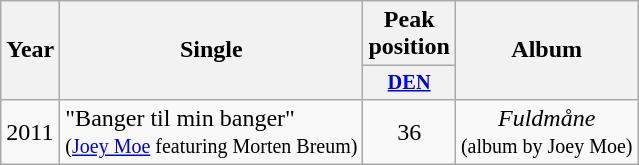<table class="wikitable plainrowheaders">
<tr>
<th scope="col" rowspan="2">Year</th>
<th scope="col" rowspan="2">Single</th>
<th scope="col" colspan="1">Peak position</th>
<th scope="col" rowspan="2">Album</th>
</tr>
<tr>
<th scope="col" style="width:3em;font-size:85%;"><a href='#'>DEN</a><br></th>
</tr>
<tr>
<td>2011</td>
<td>"Banger til min banger"<br><small>(<a href='#'>Joey Moe</a> featuring Morten Breum)</small></td>
<td style="text-align:center;">36</td>
<td style="text-align:center;"><em>Fuldmåne</em> <br><small>(album by Joey Moe)</small></td>
</tr>
</table>
